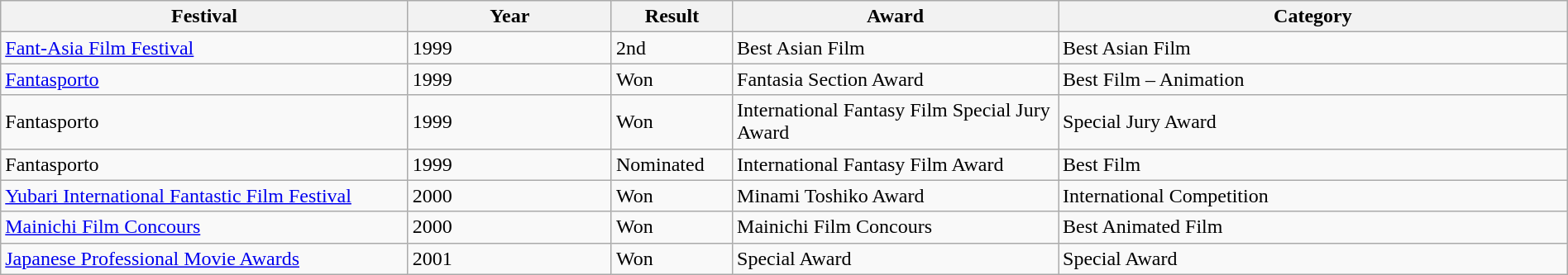<table class="wikitable" style="width:100%;">
<tr>
<th>Festival</th>
<th>Year</th>
<th>Result</th>
<th>Award</th>
<th>Category</th>
</tr>
<tr>
<td style="width:20%;"><a href='#'>Fant-Asia Film Festival</a></td>
<td style="width:10%;">1999</td>
<td style="width:5%;">2nd</td>
<td style="width:16%;">Best Asian Film</td>
<td style="width:25%;">Best Asian Film</td>
</tr>
<tr>
<td style="width:20%;"><a href='#'>Fantasporto</a> </td>
<td style="width:10%;">1999</td>
<td style="width:5%;">Won</td>
<td style="width:16%;">Fantasia Section Award</td>
<td style="width:25%;">Best Film – Animation</td>
</tr>
<tr>
<td style="width:20%;">Fantasporto</td>
<td style="width:10%;">1999</td>
<td style="width:5%;">Won</td>
<td style="width:16%;">International Fantasy Film Special Jury Award</td>
<td style="width:25%;">Special Jury Award</td>
</tr>
<tr>
<td style="width:20%;">Fantasporto</td>
<td style="width:10%;">1999</td>
<td style="width:5%;">Nominated</td>
<td style="width:16%;">International Fantasy Film Award</td>
<td style="width:25%;">Best Film</td>
</tr>
<tr>
<td style="width:20%;"><a href='#'>Yubari International Fantastic Film Festival</a></td>
<td style="width:10%;">2000</td>
<td style="width:5%;">Won</td>
<td style="width:16%;">Minami Toshiko Award</td>
<td style="width:25%;">International Competition</td>
</tr>
<tr>
<td style="width:20%;"><a href='#'>Mainichi Film Concours</a></td>
<td style="width:10%;">2000</td>
<td style="width:5%;">Won</td>
<td style="width:16%;">Mainichi Film Concours</td>
<td style="width:25%;">Best Animated Film</td>
</tr>
<tr>
<td style="width:20%;"><a href='#'>Japanese Professional Movie Awards</a></td>
<td style="width:10%;">2001</td>
<td style="width:5%;">Won</td>
<td style="width:16%;">Special Award</td>
<td style="width:25%;">Special Award</td>
</tr>
</table>
